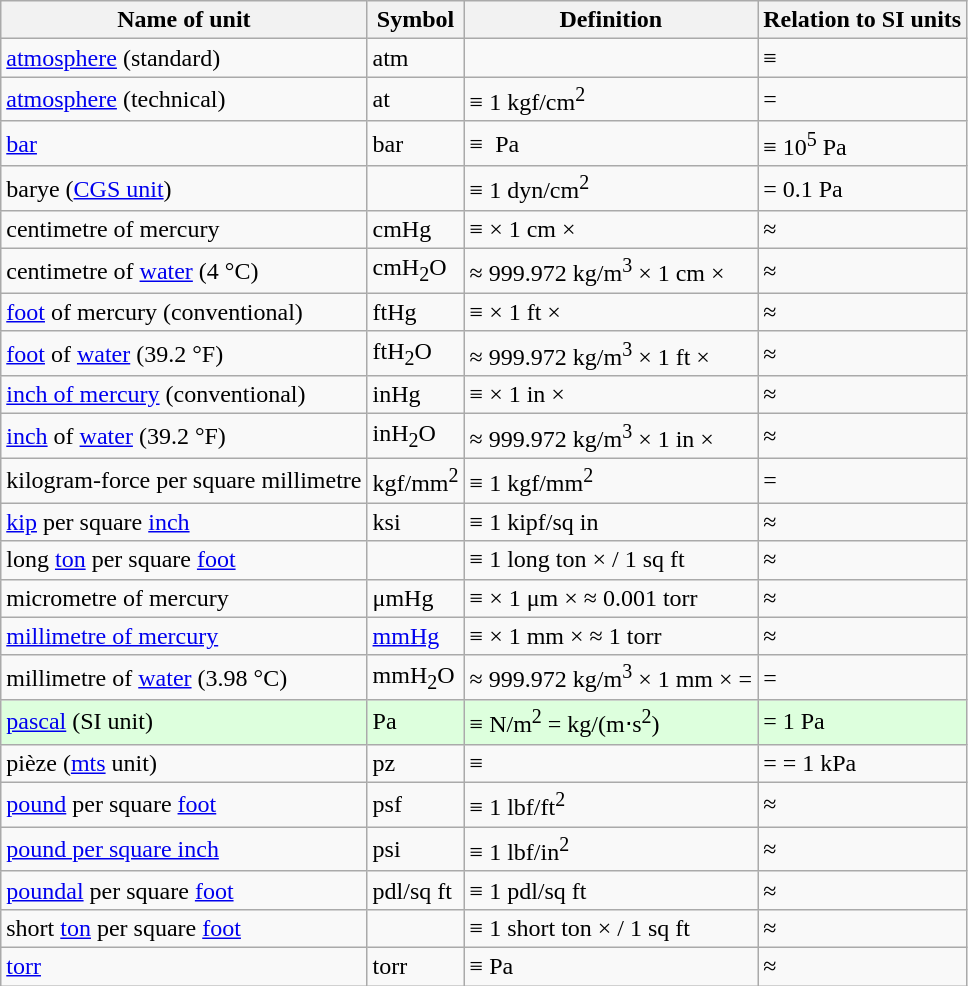<table class="wikitable">
<tr>
<th>Name of unit</th>
<th>Symbol</th>
<th>Definition</th>
<th>Relation to SI units</th>
</tr>
<tr>
<td><a href='#'>atmosphere</a> (standard)</td>
<td>atm</td>
<td></td>
<td>≡ </td>
</tr>
<tr>
<td><a href='#'>atmosphere</a> (technical)</td>
<td>at</td>
<td>≡ 1 kgf/cm<sup>2</sup></td>
<td>= </td>
</tr>
<tr>
<td><a href='#'>bar</a></td>
<td>bar</td>
<td>≡  Pa</td>
<td>≡ 10<sup>5</sup> Pa</td>
</tr>
<tr>
<td>barye (<a href='#'>CGS&nbsp;unit</a>)</td>
<td></td>
<td>≡ 1 dyn/cm<sup>2</sup></td>
<td>= 0.1 Pa</td>
</tr>
<tr>
<td>centimetre of mercury</td>
<td>cmHg</td>
<td>≡  × 1 cm × </td>
<td>≈ </td>
</tr>
<tr>
<td>centimetre of <a href='#'>water</a> (4 °C)</td>
<td>cmH<sub>2</sub>O</td>
<td>≈ 999.972 kg/m<sup>3</sup> × 1 cm × </td>
<td>≈ </td>
</tr>
<tr>
<td><a href='#'>foot</a> of mercury (conventional)</td>
<td>ftHg</td>
<td>≡  × 1 ft × </td>
<td>≈ </td>
</tr>
<tr>
<td><a href='#'>foot</a> of <a href='#'>water</a> (39.2 °F)</td>
<td>ftH<sub>2</sub>O</td>
<td>≈ 999.972 kg/m<sup>3</sup> × 1 ft × </td>
<td>≈ </td>
</tr>
<tr>
<td><a href='#'>inch of mercury</a> (conventional)</td>
<td>inHg</td>
<td>≡  × 1 in × </td>
<td>≈ </td>
</tr>
<tr>
<td><a href='#'>inch</a> of <a href='#'>water</a> (39.2 °F)</td>
<td>inH<sub>2</sub>O</td>
<td>≈ 999.972 kg/m<sup>3</sup> × 1 in × </td>
<td>≈ </td>
</tr>
<tr>
<td>kilogram-force per square millimetre</td>
<td>kgf/mm<sup>2</sup></td>
<td>≡ 1 kgf/mm<sup>2</sup></td>
<td>= </td>
</tr>
<tr>
<td><a href='#'>kip</a> per square <a href='#'>inch</a></td>
<td>ksi</td>
<td>≡ 1 kipf/sq in</td>
<td>≈ </td>
</tr>
<tr>
<td>long <a href='#'>ton</a> per square <a href='#'>foot</a></td>
<td></td>
<td>≡ 1 long ton ×  / 1 sq ft</td>
<td>≈ </td>
</tr>
<tr>
<td>micrometre of mercury</td>
<td>μmHg</td>
<td>≡  × 1 μm ×  ≈ 0.001 torr</td>
<td>≈ </td>
</tr>
<tr>
<td><a href='#'>millimetre of mercury</a></td>
<td><a href='#'>mmHg</a></td>
<td>≡  × 1 mm ×  ≈ 1 torr</td>
<td>≈ </td>
</tr>
<tr>
<td>millimetre of <a href='#'>water</a> (3.98 °C)</td>
<td>mmH<sub>2</sub>O</td>
<td>≈ 999.972 kg/m<sup>3</sup> × 1 mm ×  = </td>
<td>= </td>
</tr>
<tr style="background:#dfd;">
<td><a href='#'>pascal</a> (SI unit)</td>
<td>Pa</td>
<td>≡ N/m<sup>2</sup> = kg/(m⋅s<sup>2</sup>)</td>
<td>= 1 Pa</td>
</tr>
<tr>
<td>pièze (<a href='#'>mts</a> unit)</td>
<td>pz</td>
<td>≡ </td>
<td>=  = 1 kPa</td>
</tr>
<tr>
<td><a href='#'>pound</a> per square <a href='#'>foot</a></td>
<td>psf</td>
<td>≡ 1 lbf/ft<sup>2</sup></td>
<td>≈ </td>
</tr>
<tr>
<td><a href='#'>pound per square inch</a></td>
<td>psi</td>
<td>≡ 1 lbf/in<sup>2</sup></td>
<td>≈ </td>
</tr>
<tr>
<td><a href='#'>poundal</a> per square <a href='#'>foot</a></td>
<td>pdl/sq ft</td>
<td>≡ 1 pdl/sq ft</td>
<td>≈ </td>
</tr>
<tr>
<td>short <a href='#'>ton</a> per square <a href='#'>foot</a></td>
<td></td>
<td>≡ 1 short ton ×  / 1 sq ft</td>
<td>≈ </td>
</tr>
<tr>
<td><a href='#'>torr</a></td>
<td>torr</td>
<td>≡  Pa</td>
<td>≈ </td>
</tr>
</table>
